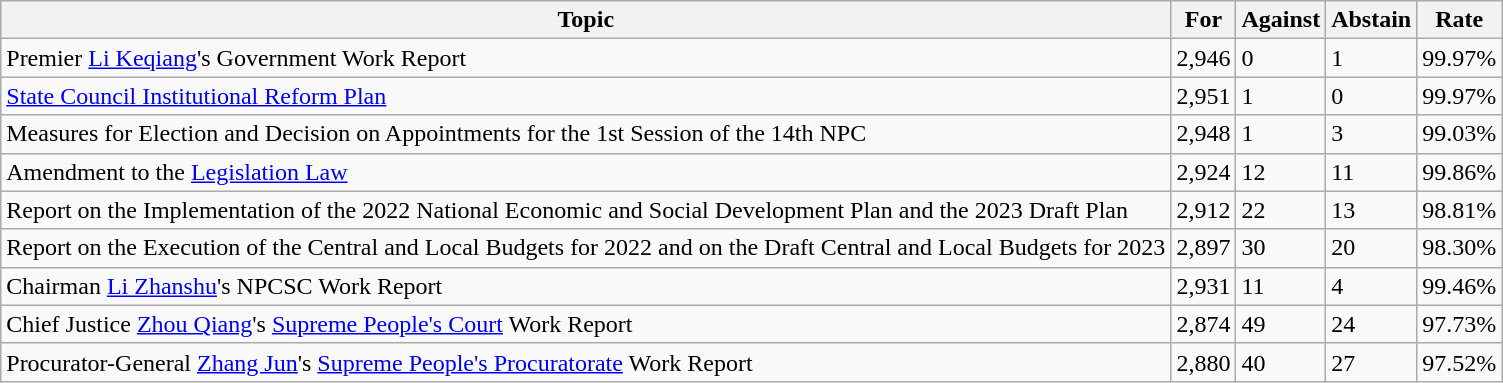<table class="wikitable">
<tr>
<th>Topic</th>
<th>For</th>
<th>Against</th>
<th>Abstain</th>
<th>Rate</th>
</tr>
<tr>
<td>Premier <a href='#'>Li Keqiang</a>'s Government Work Report</td>
<td>2,946</td>
<td>0</td>
<td>1</td>
<td>99.97%</td>
</tr>
<tr>
<td><a href='#'>State Council Institutional Reform Plan</a></td>
<td>2,951</td>
<td>1</td>
<td>0</td>
<td>99.97%</td>
</tr>
<tr>
<td>Measures for Election and Decision on Appointments for the 1st Session of the 14th NPC</td>
<td>2,948</td>
<td>1</td>
<td>3</td>
<td>99.03%</td>
</tr>
<tr>
<td>Amendment to the <a href='#'>Legislation Law</a></td>
<td>2,924</td>
<td>12</td>
<td>11</td>
<td>99.86%</td>
</tr>
<tr>
<td>Report on the Implementation of the 2022 National Economic and Social Development Plan and the 2023 Draft Plan</td>
<td>2,912</td>
<td>22</td>
<td>13</td>
<td>98.81%</td>
</tr>
<tr>
<td>Report on the Execution of the Central and Local Budgets for 2022 and on the Draft Central and Local Budgets for 2023</td>
<td>2,897</td>
<td>30</td>
<td>20</td>
<td>98.30%</td>
</tr>
<tr>
<td>Chairman <a href='#'>Li Zhanshu</a>'s NPCSC Work Report</td>
<td>2,931</td>
<td>11</td>
<td>4</td>
<td>99.46%</td>
</tr>
<tr>
<td>Chief Justice <a href='#'>Zhou Qiang</a>'s <a href='#'>Supreme People's Court</a> Work Report</td>
<td>2,874</td>
<td>49</td>
<td>24</td>
<td>97.73%</td>
</tr>
<tr>
<td>Procurator-General <a href='#'>Zhang Jun</a>'s <a href='#'>Supreme People's Procuratorate</a> Work Report</td>
<td>2,880</td>
<td>40</td>
<td>27</td>
<td>97.52%</td>
</tr>
</table>
